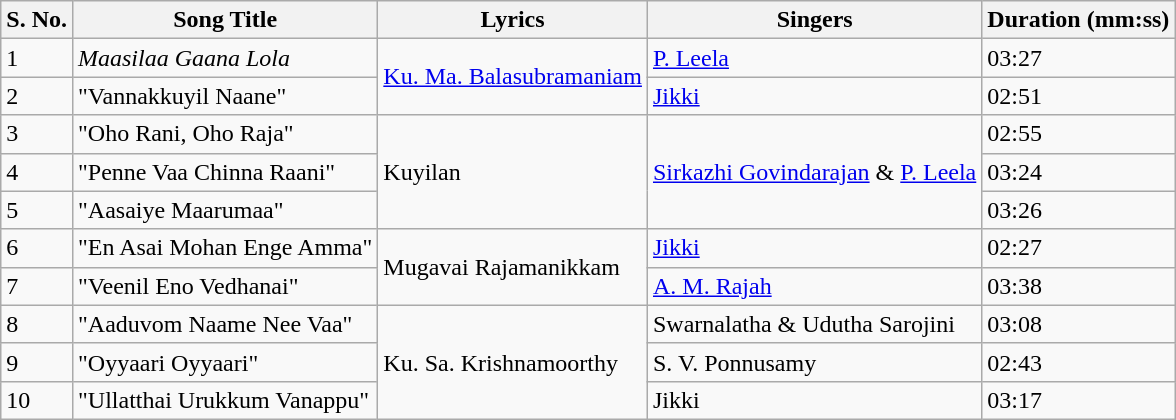<table class="wikitable">
<tr>
<th>S. No.</th>
<th>Song Title</th>
<th>Lyrics</th>
<th>Singers</th>
<th>Duration (mm:ss)</th>
</tr>
<tr>
<td>1</td>
<td><em>Maasilaa Gaana Lola</em></td>
<td rowspan=2><a href='#'>Ku. Ma. Balasubramaniam</a></td>
<td><a href='#'>P. Leela</a></td>
<td>03:27</td>
</tr>
<tr>
<td>2</td>
<td>"Vannakkuyil Naane"</td>
<td><a href='#'>Jikki</a></td>
<td>02:51</td>
</tr>
<tr>
<td>3</td>
<td>"Oho Rani, Oho Raja"</td>
<td rowspan=3>Kuyilan</td>
<td rowspan=3><a href='#'>Sirkazhi Govindarajan</a> & <a href='#'>P. Leela</a></td>
<td>02:55</td>
</tr>
<tr>
<td>4</td>
<td>"Penne Vaa Chinna Raani"</td>
<td>03:24</td>
</tr>
<tr>
<td>5</td>
<td>"Aasaiye Maarumaa"</td>
<td>03:26</td>
</tr>
<tr>
<td>6</td>
<td>"En Asai Mohan Enge Amma"</td>
<td rowspan=2>Mugavai Rajamanikkam</td>
<td><a href='#'>Jikki</a></td>
<td>02:27</td>
</tr>
<tr>
<td>7</td>
<td>"Veenil Eno Vedhanai"</td>
<td><a href='#'>A. M. Rajah</a></td>
<td>03:38</td>
</tr>
<tr>
<td>8</td>
<td>"Aaduvom Naame Nee Vaa"</td>
<td rowspan=3>Ku. Sa. Krishnamoorthy</td>
<td>Swarnalatha & Udutha Sarojini</td>
<td>03:08</td>
</tr>
<tr>
<td>9</td>
<td>"Oyyaari Oyyaari"</td>
<td>S. V. Ponnusamy</td>
<td>02:43</td>
</tr>
<tr>
<td>10</td>
<td>"Ullatthai Urukkum Vanappu"</td>
<td>Jikki</td>
<td>03:17</td>
</tr>
</table>
